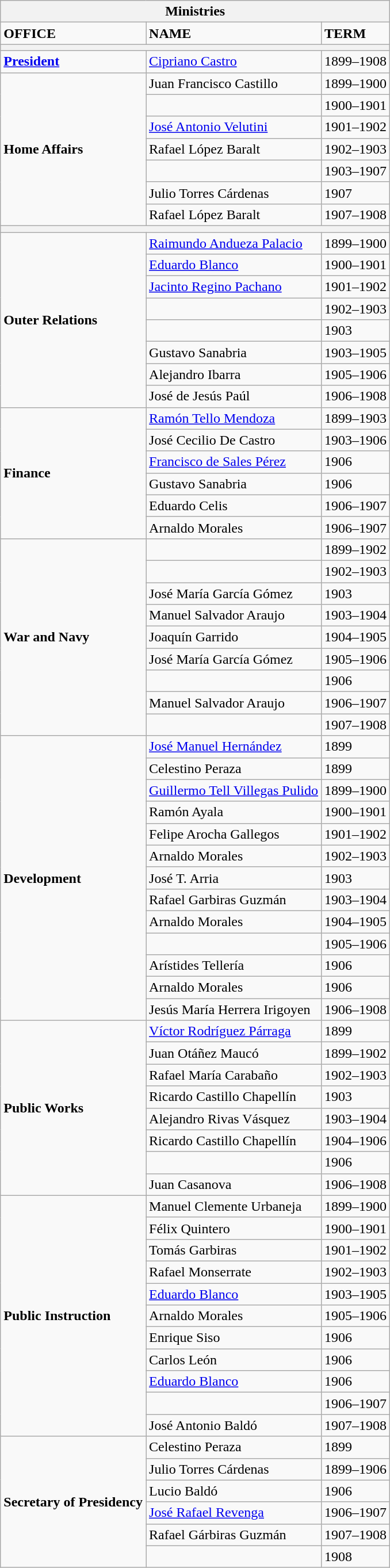<table class="wikitable">
<tr>
<th bgcolor="#dcdcdc" colspan=3>Ministries</th>
</tr>
<tr>
<td align="left"><strong>OFFICE</strong></td>
<td align="left"><strong>NAME</strong></td>
<td align="left"><strong>TERM</strong></td>
</tr>
<tr>
<th bgcolor="black" colspan=3></th>
</tr>
<tr>
<td align="left"><a href='#'><strong>President</strong></a></td>
<td align="left"><a href='#'>Cipriano Castro</a></td>
<td align="left">1899–1908</td>
</tr>
<tr>
<td rowspan="7" align="left"><strong>Home Affairs</strong></td>
<td align="left">Juan Francisco Castillo</td>
<td align="left">1899–1900</td>
</tr>
<tr>
<td align="left"></td>
<td align="left">1900–1901</td>
</tr>
<tr>
<td align="left"><a href='#'>José Antonio Velutini</a></td>
<td align="left">1901–1902</td>
</tr>
<tr>
<td align="left">Rafael López Baralt</td>
<td align="left">1902–1903</td>
</tr>
<tr>
<td align="left"></td>
<td align="left">1903–1907</td>
</tr>
<tr>
<td align="left">Julio Torres Cárdenas</td>
<td align="left">1907</td>
</tr>
<tr>
<td align="left">Rafael López Baralt</td>
<td align="left">1907–1908</td>
</tr>
<tr>
<th bgcolor="black" colspan=3></th>
</tr>
<tr>
<td rowspan="8" align="left"><strong>Outer Relations</strong></td>
<td align="left"><a href='#'>Raimundo Andueza Palacio</a></td>
<td align="left">1899–1900</td>
</tr>
<tr>
<td align="left"><a href='#'>Eduardo Blanco</a></td>
<td align="left">1900–1901</td>
</tr>
<tr>
<td align="left"><a href='#'>Jacinto Regino Pachano</a></td>
<td align="left">1901–1902</td>
</tr>
<tr>
<td align="left"></td>
<td align="left">1902–1903</td>
</tr>
<tr>
<td align="left"></td>
<td align="left">1903</td>
</tr>
<tr>
<td align="left">Gustavo Sanabria</td>
<td align="left">1903–1905</td>
</tr>
<tr>
<td align="left">Alejandro Ibarra</td>
<td align="left">1905–1906</td>
</tr>
<tr>
<td align="left">José de Jesús Paúl</td>
<td align="left">1906–1908</td>
</tr>
<tr>
<td rowspan="6" align="left"><strong>Finance</strong></td>
<td align="left"><a href='#'>Ramón Tello Mendoza</a></td>
<td align="left">1899–1903</td>
</tr>
<tr>
<td align="left">José Cecilio De Castro</td>
<td align="left">1903–1906</td>
</tr>
<tr>
<td align="left"><a href='#'>Francisco de Sales Pérez</a></td>
<td align="left">1906</td>
</tr>
<tr>
<td align="left">Gustavo Sanabria</td>
<td align="left">1906</td>
</tr>
<tr>
<td align="left">Eduardo Celis</td>
<td align="left">1906–1907</td>
</tr>
<tr>
<td align="left">Arnaldo Morales</td>
<td align="left">1906–1907</td>
</tr>
<tr>
<td rowspan="9" align="left"><strong>War and Navy</strong></td>
<td align="left"></td>
<td align="left">1899–1902</td>
</tr>
<tr>
<td align="left"></td>
<td align="left">1902–1903</td>
</tr>
<tr>
<td align="left">José María García Gómez</td>
<td align="left">1903</td>
</tr>
<tr>
<td align="left">Manuel Salvador Araujo</td>
<td align="left">1903–1904</td>
</tr>
<tr>
<td align="left">Joaquín Garrido</td>
<td align="left">1904–1905</td>
</tr>
<tr>
<td align="left">José María García Gómez</td>
<td align="left">1905–1906</td>
</tr>
<tr>
<td align="left"></td>
<td align="left">1906</td>
</tr>
<tr>
<td align="left">Manuel Salvador Araujo</td>
<td align="left">1906–1907</td>
</tr>
<tr>
<td align="left"></td>
<td align="left">1907–1908</td>
</tr>
<tr>
<td rowspan="13" align="left"><strong>Development</strong></td>
<td align="left"><a href='#'>José Manuel Hernández</a></td>
<td align="left">1899</td>
</tr>
<tr>
<td align="left">Celestino Peraza</td>
<td align="left">1899</td>
</tr>
<tr>
<td align="left"><a href='#'>Guillermo Tell Villegas Pulido</a></td>
<td align="left">1899–1900</td>
</tr>
<tr>
<td align="left">Ramón Ayala</td>
<td align="left">1900–1901</td>
</tr>
<tr>
<td align="left">Felipe Arocha Gallegos</td>
<td align="left">1901–1902</td>
</tr>
<tr>
<td align="left">Arnaldo Morales</td>
<td align="left">1902–1903</td>
</tr>
<tr>
<td align="left">José T. Arria</td>
<td align="left">1903</td>
</tr>
<tr>
<td align="left">Rafael Garbiras Guzmán</td>
<td align="left">1903–1904</td>
</tr>
<tr>
<td align="left">Arnaldo Morales</td>
<td align="left">1904–1905</td>
</tr>
<tr>
<td align="left"></td>
<td align="left">1905–1906</td>
</tr>
<tr>
<td align="left">Arístides Tellería</td>
<td align="left">1906</td>
</tr>
<tr>
<td align="left">Arnaldo Morales</td>
<td align="left">1906</td>
</tr>
<tr>
<td align="left">Jesús María Herrera Irigoyen</td>
<td align="left">1906–1908</td>
</tr>
<tr>
<td rowspan="8" align="left"><strong>Public Works</strong></td>
<td align="left"><a href='#'>Víctor Rodríguez Párraga</a></td>
<td align="left">1899</td>
</tr>
<tr>
<td align="left">Juan Otáñez Maucó</td>
<td align="left">1899–1902</td>
</tr>
<tr>
<td align="left">Rafael María Carabaño</td>
<td align="left">1902–1903</td>
</tr>
<tr>
<td align="left">Ricardo Castillo Chapellín</td>
<td align="left">1903</td>
</tr>
<tr>
<td align="left">Alejandro Rivas Vásquez</td>
<td align="left">1903–1904</td>
</tr>
<tr>
<td align="left">Ricardo Castillo Chapellín</td>
<td align="left">1904–1906</td>
</tr>
<tr>
<td align="left"></td>
<td align="left">1906</td>
</tr>
<tr>
<td align="left">Juan Casanova</td>
<td align="left">1906–1908</td>
</tr>
<tr>
<td rowspan="11" align="left"><strong>Public Instruction</strong></td>
<td align="left">Manuel Clemente Urbaneja</td>
<td align="left">1899–1900</td>
</tr>
<tr>
<td align="left">Félix Quintero</td>
<td align="left">1900–1901</td>
</tr>
<tr>
<td align="left">Tomás Garbiras</td>
<td align="left">1901–1902</td>
</tr>
<tr>
<td align="left">Rafael Monserrate</td>
<td align="left">1902–1903</td>
</tr>
<tr>
<td align="left"><a href='#'>Eduardo Blanco</a></td>
<td align="left">1903–1905</td>
</tr>
<tr>
<td align="left">Arnaldo Morales</td>
<td align="left">1905–1906</td>
</tr>
<tr>
<td align="left">Enrique Siso</td>
<td align="left">1906</td>
</tr>
<tr>
<td align="left">Carlos León</td>
<td align="left">1906</td>
</tr>
<tr>
<td align="left"><a href='#'>Eduardo Blanco</a></td>
<td align="left">1906</td>
</tr>
<tr>
<td align="left"></td>
<td align="left">1906–1907</td>
</tr>
<tr>
<td align="left">José Antonio Baldó</td>
<td align="left">1907–1908</td>
</tr>
<tr>
<td rowspan="6" align="left"><strong>Secretary of Presidency</strong></td>
<td align="left">Celestino Peraza</td>
<td align="left">1899</td>
</tr>
<tr>
<td align="left">Julio Torres Cárdenas</td>
<td align="left">1899–1906</td>
</tr>
<tr>
<td align="left">Lucio Baldó</td>
<td align="left">1906</td>
</tr>
<tr>
<td align="left"><a href='#'>José Rafael Revenga</a></td>
<td align="left">1906–1907</td>
</tr>
<tr>
<td align="left">Rafael Gárbiras Guzmán</td>
<td align="left">1907–1908</td>
</tr>
<tr>
<td align="left"></td>
<td align="left">1908</td>
</tr>
</table>
